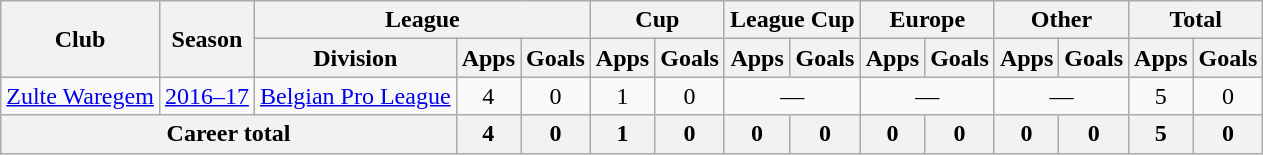<table class="wikitable" style="font-size:100%; text-align: center;">
<tr>
<th rowspan="2">Club</th>
<th rowspan="2">Season</th>
<th colspan="3">League</th>
<th colspan="2">Cup</th>
<th colspan="2">League Cup</th>
<th colspan="2">Europe</th>
<th colspan="2">Other</th>
<th colspan="2">Total</th>
</tr>
<tr>
<th>Division</th>
<th>Apps</th>
<th>Goals</th>
<th>Apps</th>
<th>Goals</th>
<th>Apps</th>
<th>Goals</th>
<th>Apps</th>
<th>Goals</th>
<th>Apps</th>
<th>Goals</th>
<th>Apps</th>
<th>Goals</th>
</tr>
<tr>
<td rowspan="1" valign="center"><a href='#'>Zulte Waregem</a></td>
<td><a href='#'>2016–17</a></td>
<td><a href='#'>Belgian Pro League</a></td>
<td>4</td>
<td>0</td>
<td>1</td>
<td>0</td>
<td colspan=2>—</td>
<td colspan=2>—</td>
<td colspan=2>—</td>
<td>5</td>
<td>0</td>
</tr>
<tr>
<th colspan="3">Career total</th>
<th>4</th>
<th>0</th>
<th>1</th>
<th>0</th>
<th>0</th>
<th>0</th>
<th>0</th>
<th>0</th>
<th>0</th>
<th>0</th>
<th>5</th>
<th>0</th>
</tr>
</table>
